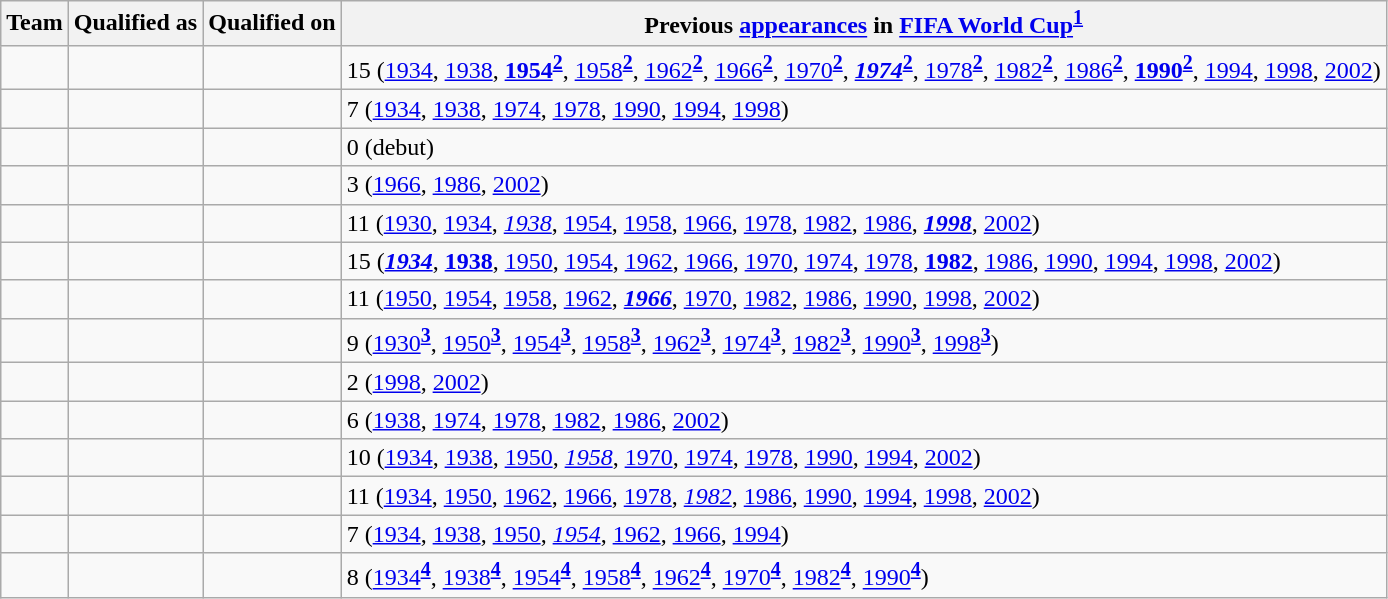<table class="wikitable sortable">
<tr>
<th>Team</th>
<th>Qualified as</th>
<th>Qualified on</th>
<th data-sort-type="number">Previous <a href='#'>appearances</a> in <a href='#'>FIFA World Cup</a><sup><strong><a href='#'>1</a></strong></sup></th>
</tr>
<tr>
<td></td>
<td></td>
<td></td>
<td>15 (<a href='#'>1934</a>, <a href='#'>1938</a>, <strong><a href='#'>1954</a></strong><sup><strong><a href='#'>2</a></strong></sup>, <a href='#'>1958</a><sup><strong><a href='#'>2</a></strong></sup>, <a href='#'>1962</a><sup><strong><a href='#'>2</a></strong></sup>, <a href='#'>1966</a><sup><strong><a href='#'>2</a></strong></sup>, <a href='#'>1970</a><sup><strong><a href='#'>2</a></strong></sup>, <strong><em><a href='#'>1974</a></em></strong><sup><strong><a href='#'>2</a></strong></sup>, <a href='#'>1978</a><sup><strong><a href='#'>2</a></strong></sup>, <a href='#'>1982</a><sup><strong><a href='#'>2</a></strong></sup>, <a href='#'>1986</a><sup><strong><a href='#'>2</a></strong></sup>, <strong><a href='#'>1990</a></strong><sup><strong><a href='#'>2</a></strong></sup>, <a href='#'>1994</a>, <a href='#'>1998</a>, <a href='#'>2002</a>)</td>
</tr>
<tr>
<td></td>
<td></td>
<td></td>
<td>7 (<a href='#'>1934</a>, <a href='#'>1938</a>, <a href='#'>1974</a>, <a href='#'>1978</a>, <a href='#'>1990</a>, <a href='#'>1994</a>, <a href='#'>1998</a>)</td>
</tr>
<tr>
<td></td>
<td></td>
<td></td>
<td>0 (debut)</td>
</tr>
<tr>
<td></td>
<td></td>
<td></td>
<td>3 (<a href='#'>1966</a>, <a href='#'>1986</a>, <a href='#'>2002</a>)</td>
</tr>
<tr>
<td></td>
<td></td>
<td></td>
<td>11 (<a href='#'>1930</a>, <a href='#'>1934</a>, <em><a href='#'>1938</a></em>, <a href='#'>1954</a>, <a href='#'>1958</a>, <a href='#'>1966</a>, <a href='#'>1978</a>, <a href='#'>1982</a>, <a href='#'>1986</a>, <strong><em><a href='#'>1998</a></em></strong>, <a href='#'>2002</a>)</td>
</tr>
<tr>
<td></td>
<td></td>
<td></td>
<td>15 (<strong><em><a href='#'>1934</a></em></strong>, <strong><a href='#'>1938</a></strong>, <a href='#'>1950</a>, <a href='#'>1954</a>, <a href='#'>1962</a>, <a href='#'>1966</a>, <a href='#'>1970</a>, <a href='#'>1974</a>, <a href='#'>1978</a>, <strong><a href='#'>1982</a></strong>, <a href='#'>1986</a>, <a href='#'>1990</a>, <a href='#'>1994</a>, <a href='#'>1998</a>, <a href='#'>2002</a>)</td>
</tr>
<tr>
<td></td>
<td></td>
<td></td>
<td>11 (<a href='#'>1950</a>, <a href='#'>1954</a>, <a href='#'>1958</a>, <a href='#'>1962</a>, <strong><em><a href='#'>1966</a></em></strong>, <a href='#'>1970</a>, <a href='#'>1982</a>, <a href='#'>1986</a>, <a href='#'>1990</a>, <a href='#'>1998</a>, <a href='#'>2002</a>)</td>
</tr>
<tr>
<td></td>
<td></td>
<td></td>
<td>9 (<a href='#'>1930</a><sup><strong><a href='#'>3</a></strong></sup>, <a href='#'>1950</a><sup><strong><a href='#'>3</a></strong></sup>, <a href='#'>1954</a><sup><strong><a href='#'>3</a></strong></sup>, <a href='#'>1958</a><sup><strong><a href='#'>3</a></strong></sup>, <a href='#'>1962</a><sup><strong><a href='#'>3</a></strong></sup>, <a href='#'>1974</a><sup><strong><a href='#'>3</a></strong></sup>, <a href='#'>1982</a><sup><strong><a href='#'>3</a></strong></sup>, <a href='#'>1990</a><sup><strong><a href='#'>3</a></strong></sup>, <a href='#'>1998</a><sup><strong><a href='#'>3</a></strong></sup>)</td>
</tr>
<tr>
<td></td>
<td></td>
<td></td>
<td>2 (<a href='#'>1998</a>, <a href='#'>2002</a>)</td>
</tr>
<tr>
<td></td>
<td></td>
<td></td>
<td>6 (<a href='#'>1938</a>, <a href='#'>1974</a>, <a href='#'>1978</a>, <a href='#'>1982</a>, <a href='#'>1986</a>, <a href='#'>2002</a>)</td>
</tr>
<tr>
<td></td>
<td></td>
<td></td>
<td>10 (<a href='#'>1934</a>, <a href='#'>1938</a>, <a href='#'>1950</a>, <em><a href='#'>1958</a></em>, <a href='#'>1970</a>, <a href='#'>1974</a>, <a href='#'>1978</a>, <a href='#'>1990</a>, <a href='#'>1994</a>, <a href='#'>2002</a>)</td>
</tr>
<tr>
<td></td>
<td></td>
<td></td>
<td>11 (<a href='#'>1934</a>, <a href='#'>1950</a>, <a href='#'>1962</a>, <a href='#'>1966</a>, <a href='#'>1978</a>, <em><a href='#'>1982</a></em>, <a href='#'>1986</a>, <a href='#'>1990</a>, <a href='#'>1994</a>, <a href='#'>1998</a>, <a href='#'>2002</a>)</td>
</tr>
<tr>
<td></td>
<td></td>
<td></td>
<td>7 (<a href='#'>1934</a>, <a href='#'>1938</a>, <a href='#'>1950</a>, <em><a href='#'>1954</a></em>, <a href='#'>1962</a>, <a href='#'>1966</a>, <a href='#'>1994</a>)</td>
</tr>
<tr>
<td></td>
<td></td>
<td></td>
<td>8 (<a href='#'>1934</a><sup><strong><a href='#'>4</a></strong></sup>, <a href='#'>1938</a><sup><strong><a href='#'>4</a></strong></sup>, <a href='#'>1954</a><sup><strong><a href='#'>4</a></strong></sup>, <a href='#'>1958</a><sup><strong><a href='#'>4</a></strong></sup>, <a href='#'>1962</a><sup><strong><a href='#'>4</a></strong></sup>, <a href='#'>1970</a><sup><strong><a href='#'>4</a></strong></sup>, <a href='#'>1982</a><sup><strong><a href='#'>4</a></strong></sup>, <a href='#'>1990</a><sup><strong><a href='#'>4</a></strong></sup>)</td>
</tr>
</table>
